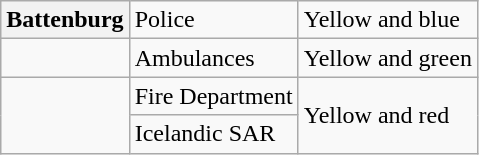<table class="wikitable">
<tr>
<th>Battenburg</th>
<td>Police</td>
<td>Yellow and blue</td>
</tr>
<tr>
<td></td>
<td>Ambulances</td>
<td>Yellow and green</td>
</tr>
<tr>
<td rowspan="3"></td>
<td>Fire Department</td>
<td rowspan="3">Yellow and red</td>
</tr>
<tr>
<td rowspan="4">Icelandic SAR</td>
</tr>
<tr>
</tr>
</table>
